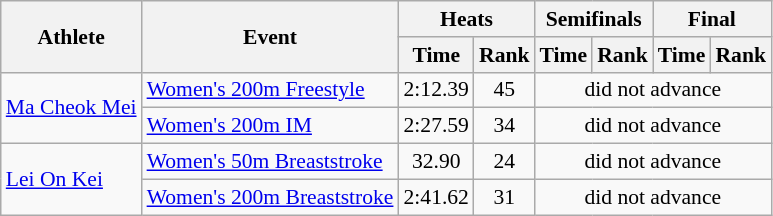<table class=wikitable style="font-size:90%">
<tr>
<th rowspan="2">Athlete</th>
<th rowspan="2">Event</th>
<th colspan="2">Heats</th>
<th colspan="2">Semifinals</th>
<th colspan="2">Final</th>
</tr>
<tr>
<th>Time</th>
<th>Rank</th>
<th>Time</th>
<th>Rank</th>
<th>Time</th>
<th>Rank</th>
</tr>
<tr>
<td rowspan="2"><a href='#'>Ma Cheok Mei</a></td>
<td><a href='#'>Women's 200m Freestyle</a></td>
<td align=center>2:12.39</td>
<td align=center>45</td>
<td align=center colspan=4>did not advance</td>
</tr>
<tr>
<td><a href='#'>Women's 200m IM</a></td>
<td align=center>2:27.59</td>
<td align=center>34</td>
<td align=center colspan=4>did not advance</td>
</tr>
<tr>
<td rowspan="2"><a href='#'>Lei On Kei</a></td>
<td><a href='#'>Women's 50m Breaststroke</a></td>
<td align=center>32.90</td>
<td align=center>24</td>
<td align=center colspan=4>did not advance</td>
</tr>
<tr>
<td><a href='#'>Women's 200m Breaststroke</a></td>
<td align=center>2:41.62</td>
<td align=center>31</td>
<td align=center colspan=4>did not advance</td>
</tr>
</table>
